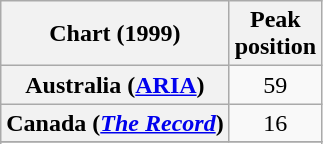<table class="wikitable sortable plainrowheaders" style="text-align:center">
<tr>
<th>Chart (1999)</th>
<th>Peak<br>position</th>
</tr>
<tr>
<th scope="row">Australia (<a href='#'>ARIA</a>)</th>
<td>59</td>
</tr>
<tr>
<th scope="row">Canada (<em><a href='#'>The Record</a></em>)</th>
<td>16</td>
</tr>
<tr>
</tr>
<tr>
</tr>
<tr>
</tr>
<tr>
</tr>
<tr>
</tr>
<tr>
</tr>
<tr>
</tr>
<tr>
</tr>
<tr>
</tr>
<tr>
</tr>
</table>
